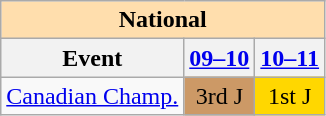<table class="wikitable" style="text-align:center">
<tr>
<th colspan="3" style="background-color: #ffdead;">National</th>
</tr>
<tr>
<th>Event</th>
<th><a href='#'>09–10</a></th>
<th><a href='#'>10–11</a></th>
</tr>
<tr>
<td align=left><a href='#'>Canadian Champ.</a></td>
<td bgcolor="cc9966">3rd J</td>
<td bgcolor=gold>1st J</td>
</tr>
</table>
